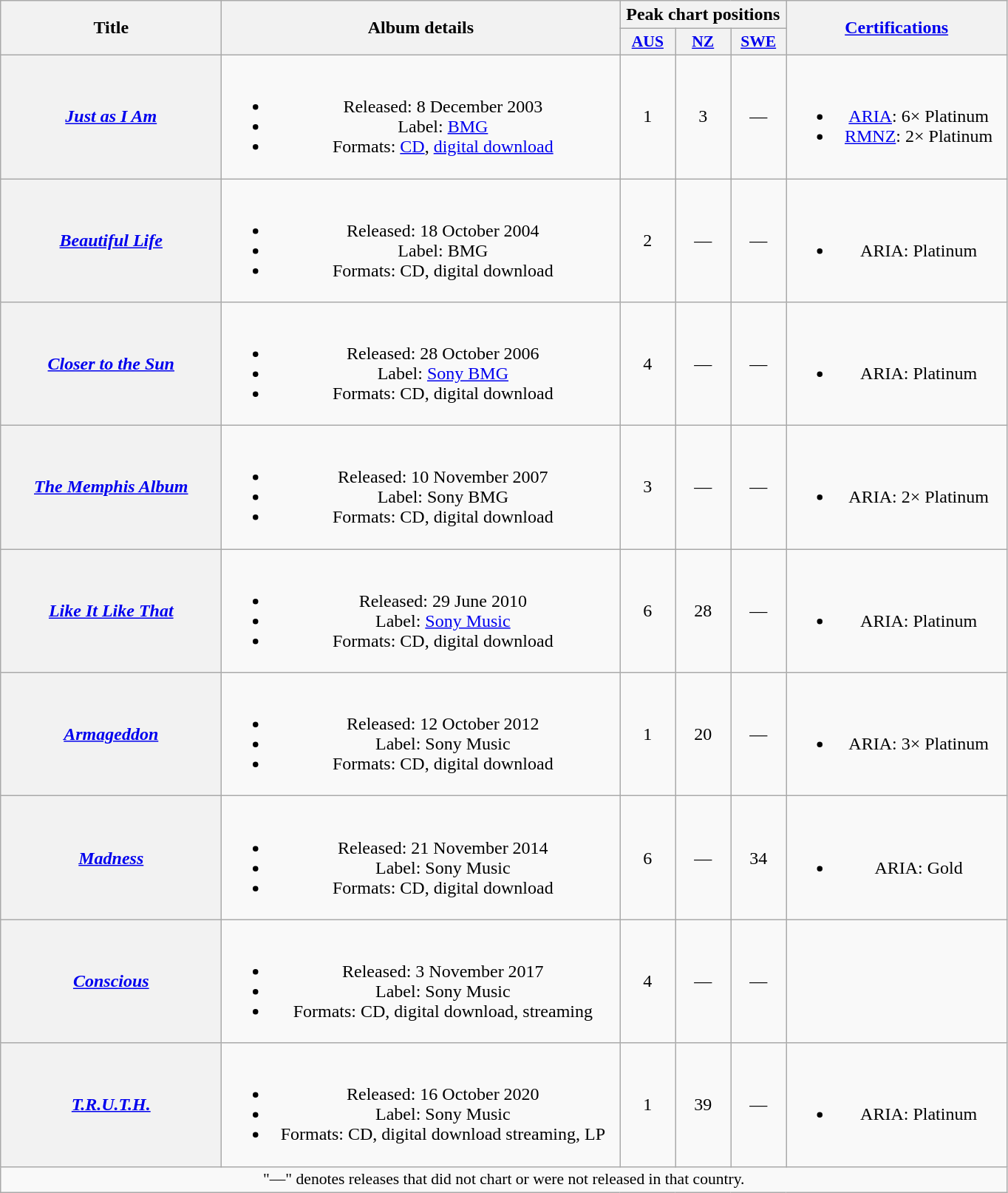<table class="wikitable plainrowheaders" style="text-align:center;" border="1">
<tr>
<th scope="col" rowspan="2" style="width:12em;">Title</th>
<th scope="col" rowspan="2" style="width:22em;">Album details</th>
<th scope="col" colspan="3">Peak chart positions</th>
<th scope="col" rowspan="2" style="width:12em;"><a href='#'>Certifications</a></th>
</tr>
<tr>
<th scope="col" style="width:3em;font-size:90%;"><a href='#'>AUS</a><br></th>
<th scope="col" style="width:3em;font-size:90%;"><a href='#'>NZ</a><br></th>
<th scope="col" style="width:3em;font-size:90%;"><a href='#'>SWE</a><br></th>
</tr>
<tr>
<th scope="row"><em><a href='#'>Just as I Am</a></em></th>
<td><br><ul><li>Released: 8 December 2003</li><li>Label: <a href='#'>BMG</a></li><li>Formats: <a href='#'>CD</a>, <a href='#'>digital download</a></li></ul></td>
<td>1</td>
<td>3</td>
<td>—</td>
<td><br><ul><li><a href='#'>ARIA</a>: 6× Platinum</li><li><a href='#'>RMNZ</a>: 2× Platinum</li></ul></td>
</tr>
<tr>
<th scope="row"><em><a href='#'>Beautiful Life</a></em></th>
<td><br><ul><li>Released: 18 October 2004</li><li>Label: BMG</li><li>Formats: CD, digital download</li></ul></td>
<td>2</td>
<td>—</td>
<td>—</td>
<td><br><ul><li>ARIA: Platinum</li></ul></td>
</tr>
<tr>
<th scope="row"><em><a href='#'>Closer to the Sun</a></em></th>
<td><br><ul><li>Released: 28 October 2006</li><li>Label: <a href='#'>Sony BMG</a></li><li>Formats: CD, digital download</li></ul></td>
<td>4</td>
<td>—</td>
<td>—</td>
<td><br><ul><li>ARIA: Platinum</li></ul></td>
</tr>
<tr>
<th scope="row"><em><a href='#'>The Memphis Album</a></em></th>
<td><br><ul><li>Released: 10 November 2007</li><li>Label: Sony BMG</li><li>Formats: CD, digital download</li></ul></td>
<td>3</td>
<td>—</td>
<td>—</td>
<td><br><ul><li>ARIA: 2× Platinum</li></ul></td>
</tr>
<tr>
<th scope="row"><em><a href='#'>Like It Like That</a></em></th>
<td><br><ul><li>Released: 29 June 2010</li><li>Label: <a href='#'>Sony Music</a></li><li>Formats: CD, digital download</li></ul></td>
<td>6</td>
<td>28</td>
<td>—</td>
<td><br><ul><li>ARIA: Platinum</li></ul></td>
</tr>
<tr>
<th scope="row"><em><a href='#'>Armageddon</a></em></th>
<td><br><ul><li>Released: 12 October 2012</li><li>Label: Sony Music</li><li>Formats: CD, digital download</li></ul></td>
<td>1</td>
<td>20</td>
<td>—</td>
<td><br><ul><li>ARIA: 3× Platinum</li></ul></td>
</tr>
<tr>
<th scope="row"><em><a href='#'>Madness</a></em></th>
<td><br><ul><li>Released: 21 November 2014</li><li>Label: Sony Music</li><li>Formats: CD, digital download</li></ul></td>
<td>6</td>
<td>—</td>
<td>34</td>
<td><br><ul><li>ARIA: Gold</li></ul></td>
</tr>
<tr>
<th scope="row"><em><a href='#'>Conscious</a></em></th>
<td><br><ul><li>Released: 3 November 2017</li><li>Label: Sony Music</li><li>Formats: CD, digital download, streaming</li></ul></td>
<td>4</td>
<td>—</td>
<td>—</td>
<td></td>
</tr>
<tr>
<th scope="row"><em><a href='#'>T.R.U.T.H.</a></em></th>
<td><br><ul><li>Released: 16 October 2020</li><li>Label: Sony Music</li><li>Formats: CD, digital download streaming, LP</li></ul></td>
<td>1</td>
<td>39</td>
<td>—</td>
<td><br><ul><li>ARIA: Platinum</li></ul></td>
</tr>
<tr>
<td align="center" colspan="6" style="font-size: 90%">"—" denotes releases that did not chart or were not released in that country.</td>
</tr>
</table>
